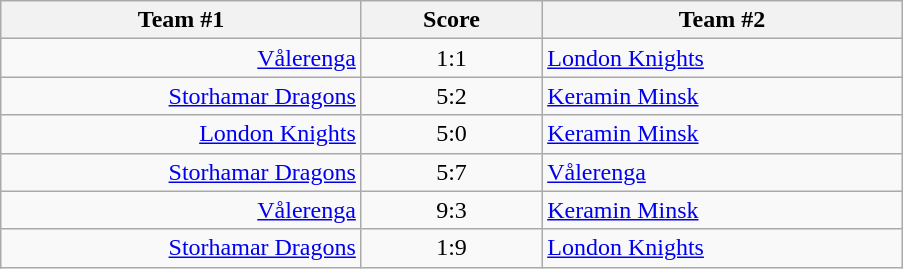<table class="wikitable" style="text-align: center;">
<tr>
<th width=22%>Team #1</th>
<th width=11%>Score</th>
<th width=22%>Team #2</th>
</tr>
<tr>
<td style="text-align: right;"><a href='#'>Vålerenga</a> </td>
<td>1:1</td>
<td style="text-align: left;"> <a href='#'>London Knights</a></td>
</tr>
<tr>
<td style="text-align: right;"><a href='#'>Storhamar Dragons</a> </td>
<td>5:2</td>
<td style="text-align: left;"> <a href='#'>Keramin Minsk</a></td>
</tr>
<tr>
<td style="text-align: right;"><a href='#'>London Knights</a> </td>
<td>5:0</td>
<td style="text-align: left;"> <a href='#'>Keramin Minsk</a></td>
</tr>
<tr>
<td style="text-align: right;"><a href='#'>Storhamar Dragons</a> </td>
<td>5:7</td>
<td style="text-align: left;"> <a href='#'>Vålerenga</a></td>
</tr>
<tr>
<td style="text-align: right;"><a href='#'>Vålerenga</a> </td>
<td>9:3</td>
<td style="text-align: left;"> <a href='#'>Keramin Minsk</a></td>
</tr>
<tr>
<td style="text-align: right;"><a href='#'>Storhamar Dragons</a> </td>
<td>1:9</td>
<td style="text-align: left;"> <a href='#'>London Knights</a></td>
</tr>
</table>
